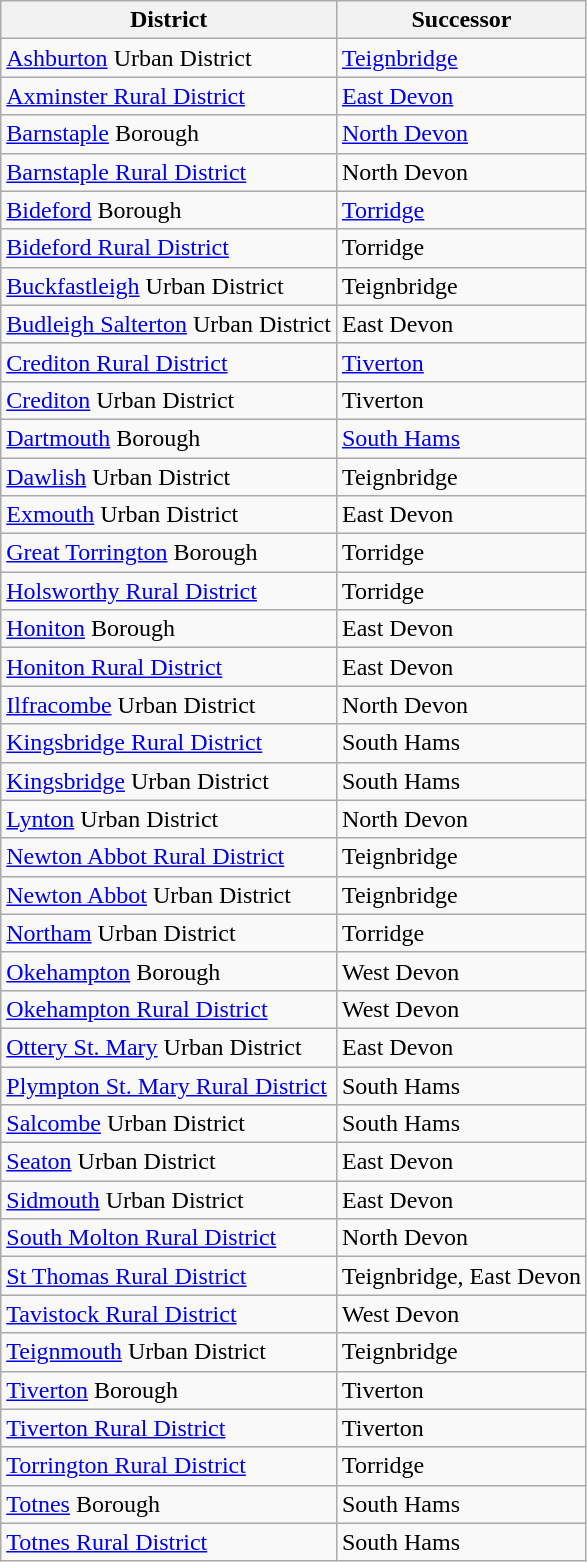<table class="wikitable">
<tr>
<th>District</th>
<th>Successor</th>
</tr>
<tr>
<td><a href='#'>Ashburton</a> Urban District</td>
<td><a href='#'>Teignbridge</a></td>
</tr>
<tr>
<td><a href='#'>Axminster Rural District</a></td>
<td><a href='#'>East Devon</a></td>
</tr>
<tr>
<td><a href='#'>Barnstaple</a> Borough</td>
<td><a href='#'>North Devon</a></td>
</tr>
<tr>
<td><a href='#'>Barnstaple Rural District</a></td>
<td>North Devon</td>
</tr>
<tr>
<td><a href='#'>Bideford</a> Borough</td>
<td><a href='#'>Torridge</a></td>
</tr>
<tr>
<td><a href='#'>Bideford Rural District</a></td>
<td>Torridge</td>
</tr>
<tr>
<td><a href='#'>Buckfastleigh</a> Urban District</td>
<td>Teignbridge</td>
</tr>
<tr>
<td><a href='#'>Budleigh Salterton</a> Urban District</td>
<td>East Devon</td>
</tr>
<tr>
<td><a href='#'>Crediton Rural District</a></td>
<td><a href='#'>Tiverton</a></td>
</tr>
<tr>
<td><a href='#'>Crediton</a> Urban District</td>
<td>Tiverton</td>
</tr>
<tr>
<td><a href='#'>Dartmouth</a> Borough</td>
<td><a href='#'>South Hams</a></td>
</tr>
<tr>
<td><a href='#'>Dawlish</a> Urban District</td>
<td>Teignbridge</td>
</tr>
<tr>
<td><a href='#'>Exmouth</a> Urban District</td>
<td>East Devon</td>
</tr>
<tr>
<td><a href='#'>Great Torrington</a> Borough</td>
<td>Torridge</td>
</tr>
<tr>
<td><a href='#'>Holsworthy Rural District</a></td>
<td>Torridge</td>
</tr>
<tr>
<td><a href='#'>Honiton</a> Borough</td>
<td>East Devon</td>
</tr>
<tr>
<td><a href='#'>Honiton Rural District</a></td>
<td>East Devon</td>
</tr>
<tr>
<td><a href='#'>Ilfracombe</a> Urban District</td>
<td>North Devon</td>
</tr>
<tr>
<td><a href='#'>Kingsbridge Rural District</a></td>
<td>South Hams</td>
</tr>
<tr>
<td><a href='#'>Kingsbridge</a> Urban District</td>
<td>South Hams</td>
</tr>
<tr>
<td><a href='#'>Lynton</a> Urban District</td>
<td>North Devon</td>
</tr>
<tr>
<td><a href='#'>Newton Abbot Rural District</a></td>
<td>Teignbridge</td>
</tr>
<tr>
<td><a href='#'>Newton Abbot</a> Urban District</td>
<td>Teignbridge</td>
</tr>
<tr>
<td><a href='#'>Northam</a> Urban District</td>
<td>Torridge</td>
</tr>
<tr>
<td><a href='#'>Okehampton</a> Borough</td>
<td>West Devon</td>
</tr>
<tr>
<td><a href='#'>Okehampton Rural District</a></td>
<td>West Devon</td>
</tr>
<tr>
<td><a href='#'>Ottery St. Mary</a> Urban District</td>
<td>East Devon</td>
</tr>
<tr>
<td><a href='#'>Plympton St. Mary Rural District</a></td>
<td>South Hams</td>
</tr>
<tr>
<td><a href='#'>Salcombe</a> Urban District</td>
<td>South Hams</td>
</tr>
<tr>
<td><a href='#'>Seaton</a> Urban District</td>
<td>East Devon</td>
</tr>
<tr>
<td><a href='#'>Sidmouth</a> Urban District</td>
<td>East Devon</td>
</tr>
<tr>
<td><a href='#'>South Molton Rural District</a></td>
<td>North Devon</td>
</tr>
<tr>
<td><a href='#'>St Thomas Rural District</a></td>
<td>Teignbridge, East Devon</td>
</tr>
<tr>
<td><a href='#'>Tavistock Rural District</a></td>
<td>West Devon</td>
</tr>
<tr>
<td><a href='#'>Teignmouth</a> Urban District</td>
<td>Teignbridge</td>
</tr>
<tr>
<td><a href='#'>Tiverton</a> Borough</td>
<td>Tiverton</td>
</tr>
<tr>
<td><a href='#'>Tiverton Rural District</a></td>
<td>Tiverton</td>
</tr>
<tr>
<td><a href='#'>Torrington Rural District</a></td>
<td>Torridge</td>
</tr>
<tr>
<td><a href='#'>Totnes</a> Borough</td>
<td>South Hams</td>
</tr>
<tr>
<td><a href='#'>Totnes Rural District</a></td>
<td>South Hams</td>
</tr>
</table>
